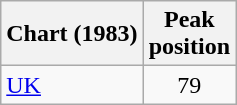<table class="wikitable">
<tr>
<th>Chart (1983)</th>
<th>Peak<br>position</th>
</tr>
<tr>
<td><a href='#'>UK</a></td>
<td style="text-align:center;">79</td>
</tr>
</table>
